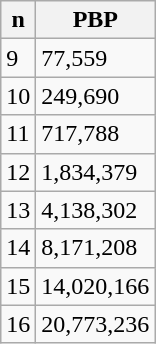<table class="wikitable">
<tr>
<th>n</th>
<th>PBP</th>
</tr>
<tr>
<td>9</td>
<td>77,559</td>
</tr>
<tr>
<td>10</td>
<td>249,690</td>
</tr>
<tr>
<td>11</td>
<td>717,788</td>
</tr>
<tr>
<td>12</td>
<td>1,834,379</td>
</tr>
<tr>
<td>13</td>
<td>4,138,302</td>
</tr>
<tr>
<td>14</td>
<td>8,171,208</td>
</tr>
<tr>
<td>15</td>
<td>14,020,166</td>
</tr>
<tr>
<td>16</td>
<td>20,773,236</td>
</tr>
</table>
